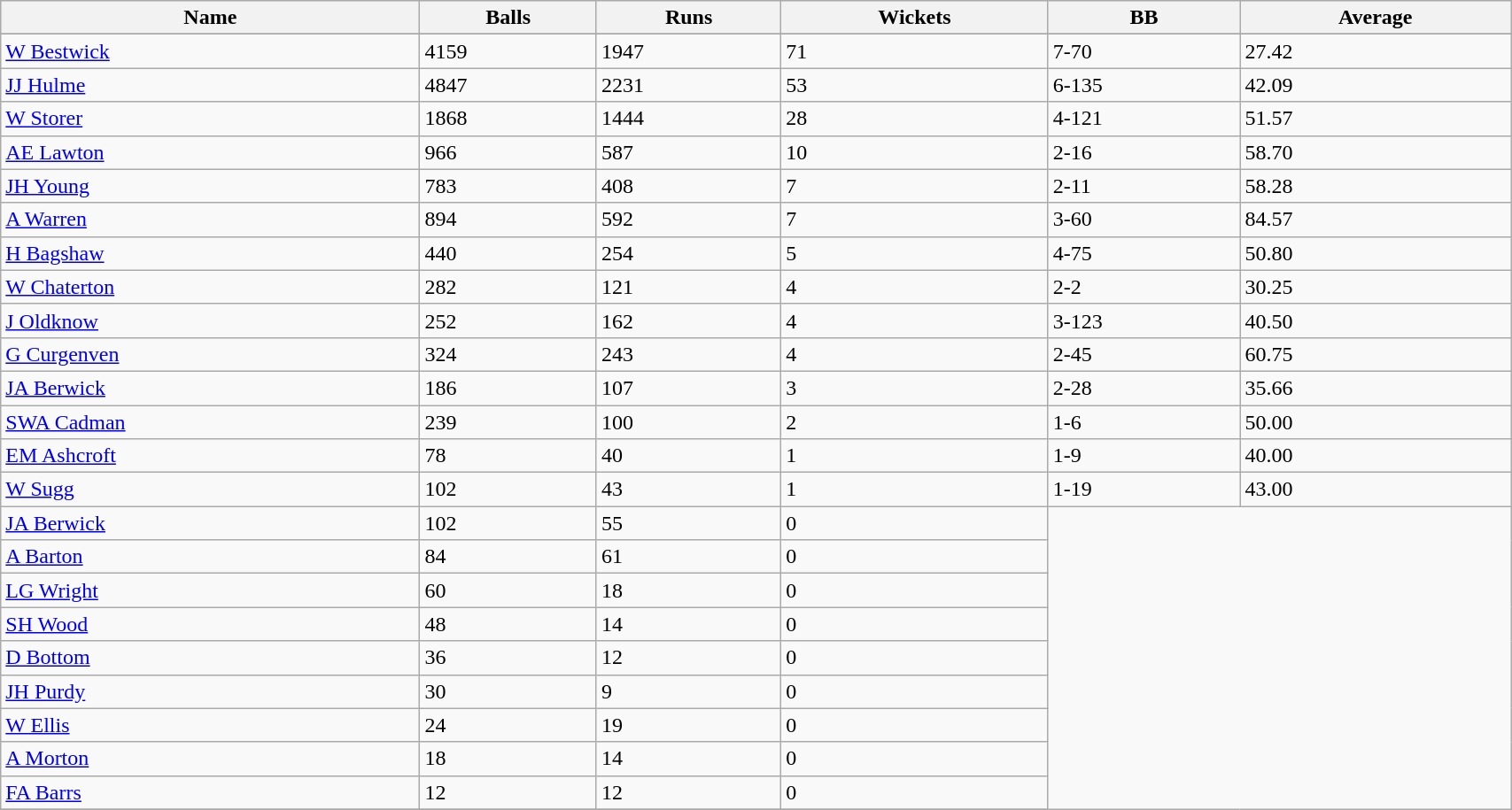<table class="wikitable sortable" width="90%">
<tr bgcolor="#efefef">
<th>Name</th>
<th>Balls</th>
<th>Runs</th>
<th>Wickets</th>
<th>BB</th>
<th>Average</th>
</tr>
<tr>
</tr>
<tr>
<td><a href='#'>W Bestwick</a></td>
<td>4159</td>
<td>1947</td>
<td>71</td>
<td>7-70</td>
<td>27.42</td>
</tr>
<tr>
<td><a href='#'>JJ Hulme</a></td>
<td>4847</td>
<td>2231</td>
<td>53</td>
<td>6-135</td>
<td>42.09</td>
</tr>
<tr>
<td><a href='#'>W Storer</a></td>
<td>1868</td>
<td>1444</td>
<td>28</td>
<td>4-121</td>
<td>51.57</td>
</tr>
<tr>
<td><a href='#'>AE Lawton</a></td>
<td>966</td>
<td>587</td>
<td>10</td>
<td>2-16</td>
<td>58.70</td>
</tr>
<tr>
<td><a href='#'>JH Young</a></td>
<td>783</td>
<td>408</td>
<td>7</td>
<td>2-11</td>
<td>58.28</td>
</tr>
<tr>
<td><a href='#'>A Warren</a></td>
<td>894</td>
<td>592</td>
<td>7</td>
<td>3-60</td>
<td>84.57</td>
</tr>
<tr>
<td><a href='#'>H Bagshaw</a></td>
<td>440</td>
<td>254</td>
<td>5</td>
<td>4-75</td>
<td>50.80</td>
</tr>
<tr>
<td><a href='#'>W Chaterton</a></td>
<td>282</td>
<td>121</td>
<td>4</td>
<td>2-2</td>
<td>30.25</td>
</tr>
<tr>
<td><a href='#'>J Oldknow</a></td>
<td>252</td>
<td>162</td>
<td>4</td>
<td>3-123</td>
<td>40.50</td>
</tr>
<tr>
<td><a href='#'>G Curgenven</a></td>
<td>324</td>
<td>243</td>
<td>4</td>
<td>2-45</td>
<td>60.75</td>
</tr>
<tr>
<td><a href='#'>JA Berwick</a></td>
<td>186</td>
<td>107</td>
<td>3</td>
<td>2-28</td>
<td>35.66</td>
</tr>
<tr>
<td><a href='#'>SWA Cadman</a></td>
<td>239</td>
<td>100</td>
<td>2</td>
<td>1-6</td>
<td>50.00</td>
</tr>
<tr>
<td><a href='#'>EM Ashcroft</a></td>
<td>78</td>
<td>40</td>
<td>1</td>
<td>1-9</td>
<td>40.00</td>
</tr>
<tr>
<td><a href='#'>W Sugg</a></td>
<td>102</td>
<td>43</td>
<td>1</td>
<td>1-19</td>
<td>43.00</td>
</tr>
<tr>
<td><a href='#'>JA Berwick</a></td>
<td>102</td>
<td>55</td>
<td>0</td>
</tr>
<tr>
<td><a href='#'>A Barton</a></td>
<td>84</td>
<td>61</td>
<td>0</td>
</tr>
<tr>
<td><a href='#'>LG Wright</a></td>
<td>60</td>
<td>18</td>
<td>0</td>
</tr>
<tr>
<td><a href='#'>SH Wood</a></td>
<td>48</td>
<td>14</td>
<td>0</td>
</tr>
<tr>
<td><a href='#'>D Bottom</a></td>
<td>36</td>
<td>12</td>
<td>0</td>
</tr>
<tr>
<td><a href='#'>JH Purdy</a></td>
<td>30</td>
<td>9</td>
<td>0</td>
</tr>
<tr>
<td><a href='#'>W Ellis</a></td>
<td>24</td>
<td>19</td>
<td>0</td>
</tr>
<tr>
<td><a href='#'>A Morton</a></td>
<td>18</td>
<td>14</td>
<td>0</td>
</tr>
<tr>
<td><a href='#'>FA Barrs</a></td>
<td>12</td>
<td>12</td>
<td>0</td>
</tr>
<tr>
</tr>
</table>
